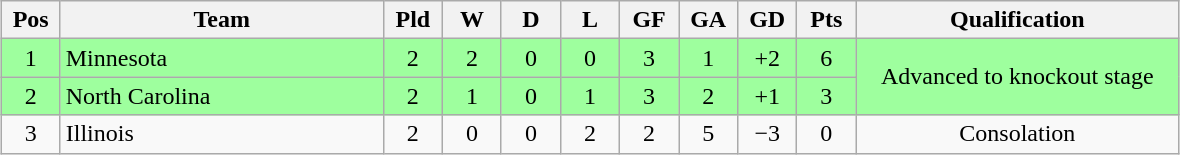<table class="wikitable" style="text-align:center; margin: 1em auto">
<tr>
<th style="width:2em">Pos</th>
<th style="width:13em">Team</th>
<th style="width:2em">Pld</th>
<th style="width:2em">W</th>
<th style="width:2em">D</th>
<th style="width:2em">L</th>
<th style="width:2em">GF</th>
<th style="width:2em">GA</th>
<th style="width:2em">GD</th>
<th style="width:2em">Pts</th>
<th style="width:13em">Qualification</th>
</tr>
<tr bgcolor="#9eff9e">
<td>1</td>
<td style="text-align:left">Minnesota</td>
<td>2</td>
<td>2</td>
<td>0</td>
<td>0</td>
<td>3</td>
<td>1</td>
<td>+2</td>
<td>6</td>
<td rowspan="2">Advanced to knockout stage</td>
</tr>
<tr bgcolor="#9eff9e">
<td>2</td>
<td style="text-align:left">North Carolina</td>
<td>2</td>
<td>1</td>
<td>0</td>
<td>1</td>
<td>3</td>
<td>2</td>
<td>+1</td>
<td>3</td>
</tr>
<tr>
<td>3</td>
<td style="text-align:left">Illinois</td>
<td>2</td>
<td>0</td>
<td>0</td>
<td>2</td>
<td>2</td>
<td>5</td>
<td>−3</td>
<td>0</td>
<td>Consolation</td>
</tr>
</table>
